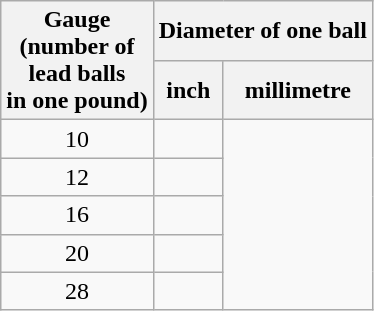<table class="wikitable floatleft" style="text-align: center;">
<tr>
<th rowspan=2>Gauge <br>(number of<br> lead balls<br> in one pound)</th>
<th colspan=2>Diameter of one ball</th>
</tr>
<tr>
<th>inch</th>
<th>millimetre</th>
</tr>
<tr>
<td>10</td>
<td></td>
</tr>
<tr>
<td>12</td>
<td></td>
</tr>
<tr>
<td>16</td>
<td></td>
</tr>
<tr>
<td>20</td>
<td></td>
</tr>
<tr>
<td>28</td>
<td></td>
</tr>
</table>
